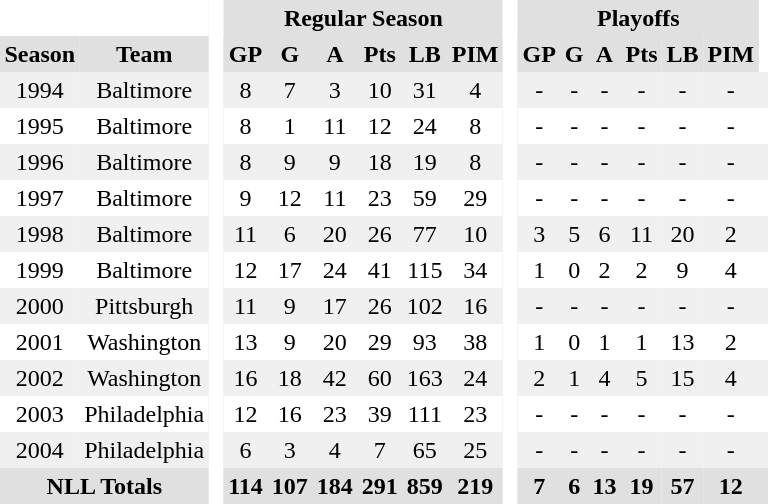<table BORDER="0" CELLPADDING="3" CELLSPACING="0">
<tr ALIGN="center" bgcolor="#e0e0e0">
<th colspan="2" bgcolor="#ffffff"> </th>
<th rowspan="99" bgcolor="#ffffff"> </th>
<th colspan="6">Regular Season</th>
<th rowspan="99" bgcolor="#ffffff"> </th>
<th colspan="6">Playoffs</th>
</tr>
<tr ALIGN="center" bgcolor="#e0e0e0">
<th>Season</th>
<th>Team</th>
<th>GP</th>
<th>G</th>
<th>A</th>
<th>Pts</th>
<th>LB</th>
<th>PIM</th>
<th>GP</th>
<th>G</th>
<th>A</th>
<th>Pts</th>
<th>LB</th>
<th>PIM</th>
</tr>
<tr ALIGN="center" bgcolor="#f0f0f0">
<td>1994</td>
<td>Baltimore</td>
<td>8</td>
<td>7</td>
<td>3</td>
<td>10</td>
<td>31</td>
<td>4</td>
<td>-</td>
<td>-</td>
<td>-</td>
<td>-</td>
<td>-</td>
<td>-</td>
<td></td>
</tr>
<tr ALIGN="center">
<td>1995</td>
<td>Baltimore</td>
<td>8</td>
<td>1</td>
<td>11</td>
<td>12</td>
<td>24</td>
<td>8</td>
<td>-</td>
<td>-</td>
<td>-</td>
<td>-</td>
<td>-</td>
<td>-</td>
<td></td>
</tr>
<tr ALIGN="center" bgcolor="#f0f0f0">
<td>1996</td>
<td>Baltimore</td>
<td>8</td>
<td>9</td>
<td>9</td>
<td>18</td>
<td>19</td>
<td>8</td>
<td>-</td>
<td>-</td>
<td>-</td>
<td>-</td>
<td>-</td>
<td>-</td>
<td></td>
</tr>
<tr ALIGN="center">
<td>1997</td>
<td>Baltimore</td>
<td>9</td>
<td>12</td>
<td>11</td>
<td>23</td>
<td>59</td>
<td>29</td>
<td>-</td>
<td>-</td>
<td>-</td>
<td>-</td>
<td>-</td>
<td>-</td>
<td></td>
</tr>
<tr ALIGN="center" bgcolor="#f0f0f0">
<td>1998</td>
<td>Baltimore</td>
<td>11</td>
<td>6</td>
<td>20</td>
<td>26</td>
<td>77</td>
<td>10</td>
<td>3</td>
<td>5</td>
<td>6</td>
<td>11</td>
<td>20</td>
<td>2</td>
<td></td>
</tr>
<tr ALIGN="center">
<td>1999</td>
<td>Baltimore</td>
<td>12</td>
<td>17</td>
<td>24</td>
<td>41</td>
<td>115</td>
<td>34</td>
<td>1</td>
<td>0</td>
<td>2</td>
<td>2</td>
<td>9</td>
<td>4</td>
<td></td>
</tr>
<tr ALIGN="center" bgcolor="#f0f0f0">
<td>2000</td>
<td>Pittsburgh</td>
<td>11</td>
<td>9</td>
<td>17</td>
<td>26</td>
<td>102</td>
<td>16</td>
<td>-</td>
<td>-</td>
<td>-</td>
<td>-</td>
<td>-</td>
<td>-</td>
<td></td>
</tr>
<tr ALIGN="center">
<td>2001</td>
<td>Washington</td>
<td>13</td>
<td>9</td>
<td>20</td>
<td>29</td>
<td>93</td>
<td>38</td>
<td>1</td>
<td>0</td>
<td>1</td>
<td>1</td>
<td>13</td>
<td>2</td>
<td></td>
</tr>
<tr ALIGN="center" bgcolor="#f0f0f0">
<td>2002</td>
<td>Washington</td>
<td>16</td>
<td>18</td>
<td>42</td>
<td>60</td>
<td>163</td>
<td>24</td>
<td>2</td>
<td>1</td>
<td>4</td>
<td>5</td>
<td>15</td>
<td>4</td>
<td></td>
</tr>
<tr ALIGN="center">
<td>2003</td>
<td>Philadelphia</td>
<td>12</td>
<td>16</td>
<td>23</td>
<td>39</td>
<td>111</td>
<td>23</td>
<td>-</td>
<td>-</td>
<td>-</td>
<td>-</td>
<td>-</td>
<td>-</td>
<td></td>
</tr>
<tr ALIGN="center" bgcolor="#f0f0f0">
<td>2004</td>
<td>Philadelphia</td>
<td>6</td>
<td>3</td>
<td>4</td>
<td>7</td>
<td>65</td>
<td>25</td>
<td>-</td>
<td>-</td>
<td>-</td>
<td>-</td>
<td>-</td>
<td>-</td>
<td></td>
</tr>
<tr ALIGN="center" bgcolor="#e0e0e0">
<th colspan="2">NLL Totals</th>
<th>114</th>
<th>107</th>
<th>184</th>
<th>291</th>
<th>859</th>
<th>219</th>
<th>7</th>
<th>6</th>
<th>13</th>
<th>19</th>
<th>57</th>
<th>12</th>
<th></th>
</tr>
</table>
